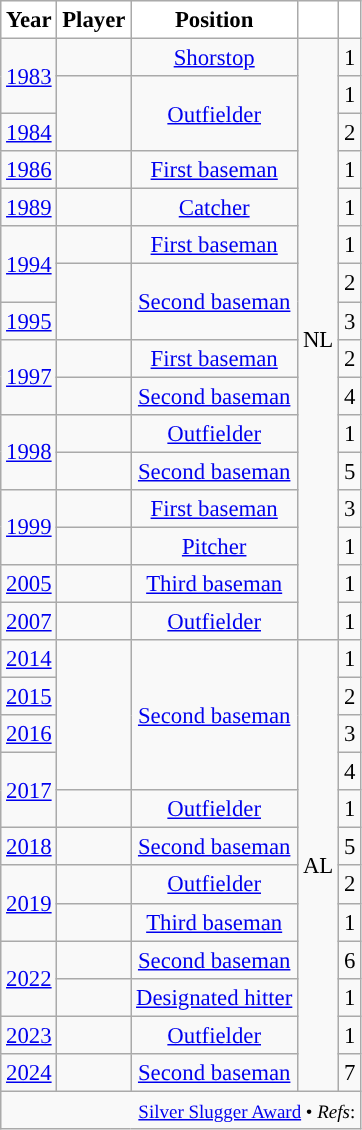<table class="wikitable sortable plainrowheaders" style="text-align:center; font-size:95%">
<tr>
<th scope="col" style="background-color:#ffffff; border-top:#">Year</th>
<th scope="col" style="background-color:#ffffff; border-top:#">Player</th>
<th scope="col" style="background-color:#ffffff; border-top:#">Position</th>
<th scope="col" style="background-color:#ffffff; border-top:#"></th>
<th scope="col" style="background-color:#ffffff; border-top:#"></th>
</tr>
<tr>
<td rowspan="2" style="text-align:center"><a href='#'>1983</a></td>
<td></td>
<td><a href='#'>Shorstop</a></td>
<td rowspan="16">NL</td>
<td>1</td>
</tr>
<tr>
<td rowspan="2"></td>
<td rowspan="2"><a href='#'>Outfielder</a></td>
<td>1</td>
</tr>
<tr>
<td style="text-align:center"><a href='#'>1984</a></td>
<td>2</td>
</tr>
<tr>
<td style="text-align:center"><a href='#'>1986</a></td>
<td></td>
<td><a href='#'>First baseman</a></td>
<td>1</td>
</tr>
<tr>
<td style="text-align:center"><a href='#'>1989</a></td>
<td></td>
<td><a href='#'>Catcher</a></td>
<td>1</td>
</tr>
<tr>
<td style="text-align:center" rowspan="2"><a href='#'>1994</a></td>
<td></td>
<td><a href='#'>First baseman</a></td>
<td>1</td>
</tr>
<tr>
<td rowspan="2"></td>
<td rowspan="2"><a href='#'>Second baseman</a></td>
<td>2</td>
</tr>
<tr>
<td style="text-align:center"><a href='#'>1995</a></td>
<td>3</td>
</tr>
<tr>
<td style="text-align:center" rowspan="2"><a href='#'>1997</a></td>
<td></td>
<td><a href='#'>First baseman</a></td>
<td>2</td>
</tr>
<tr>
<td></td>
<td><a href='#'>Second baseman</a></td>
<td>4</td>
</tr>
<tr>
<td style="text-align:center" rowspan="2"><a href='#'>1998</a></td>
<td></td>
<td><a href='#'>Outfielder</a></td>
<td>1</td>
</tr>
<tr>
<td></td>
<td><a href='#'>Second baseman</a></td>
<td>5</td>
</tr>
<tr>
<td style="text-align:center" rowspan="2"><a href='#'>1999</a></td>
<td></td>
<td><a href='#'>First baseman</a></td>
<td>3</td>
</tr>
<tr>
<td></td>
<td><a href='#'>Pitcher</a></td>
<td>1</td>
</tr>
<tr>
<td style="text-align:center"><a href='#'>2005</a></td>
<td></td>
<td><a href='#'>Third baseman</a></td>
<td>1</td>
</tr>
<tr>
<td style="text-align:center"><a href='#'>2007</a></td>
<td></td>
<td><a href='#'>Outfielder</a></td>
<td>1</td>
</tr>
<tr>
<td style="text-align:center"><a href='#'>2014</a></td>
<td rowspan="4"></td>
<td rowspan="4"><a href='#'>Second baseman</a></td>
<td rowspan="12">AL</td>
<td>1</td>
</tr>
<tr>
<td style="text-align:center"><a href='#'>2015</a></td>
<td>2</td>
</tr>
<tr>
<td style="text-align:center"><a href='#'>2016</a></td>
<td>3</td>
</tr>
<tr>
<td style="text-align:center" rowspan="2"><a href='#'>2017</a></td>
<td>4</td>
</tr>
<tr>
<td></td>
<td><a href='#'>Outfielder</a></td>
<td>1</td>
</tr>
<tr>
<td style="text-align:center"><a href='#'>2018</a></td>
<td></td>
<td><a href='#'>Second baseman</a></td>
<td>5</td>
</tr>
<tr>
<td style="text-align:center" rowspan="2"><a href='#'>2019</a></td>
<td></td>
<td><a href='#'>Outfielder</a></td>
<td>2</td>
</tr>
<tr>
<td></td>
<td><a href='#'>Third baseman</a></td>
<td>1</td>
</tr>
<tr>
<td style="text-align:center" rowspan="2"><a href='#'>2022</a></td>
<td></td>
<td><a href='#'>Second baseman</a></td>
<td>6</td>
</tr>
<tr>
<td></td>
<td><a href='#'>Designated hitter</a></td>
<td>1</td>
</tr>
<tr>
<td style="text-align:center"><a href='#'>2023</a></td>
<td></td>
<td><a href='#'>Outfielder</a></td>
<td>1</td>
</tr>
<tr>
<td style="text-align:center"><a href='#'>2024</a></td>
<td></td>
<td><a href='#'>Second baseman</a></td>
<td>7</td>
</tr>
<tr class="sortbottom">
<td style="text-align:right"; colspan="5"><small><a href='#'>Silver Slugger Award</a> • <em>Refs</em>:</small></td>
</tr>
</table>
